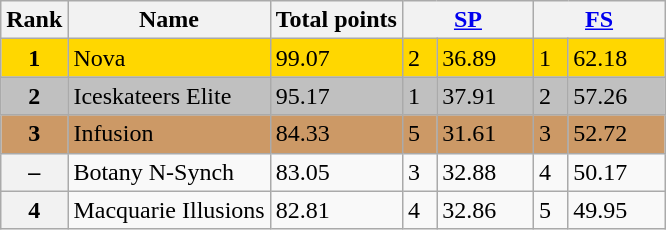<table class="wikitable sortable">
<tr>
<th>Rank</th>
<th>Name</th>
<th>Total points</th>
<th colspan="2" width="80px"><a href='#'>SP</a></th>
<th colspan="2" width="80px"><a href='#'>FS</a></th>
</tr>
<tr bgcolor="gold">
<td align="center"><strong>1</strong></td>
<td>Nova</td>
<td>99.07</td>
<td>2</td>
<td>36.89</td>
<td>1</td>
<td>62.18</td>
</tr>
<tr bgcolor="silver">
<td align="center"><strong>2</strong></td>
<td>Iceskateers Elite</td>
<td>95.17</td>
<td>1</td>
<td>37.91</td>
<td>2</td>
<td>57.26</td>
</tr>
<tr bgcolor="cc9966">
<td align="center"><strong>3</strong></td>
<td>Infusion</td>
<td>84.33</td>
<td>5</td>
<td>31.61</td>
<td>3</td>
<td>52.72</td>
</tr>
<tr>
<th>–</th>
<td> Botany N-Synch</td>
<td>83.05</td>
<td>3</td>
<td>32.88</td>
<td>4</td>
<td>50.17</td>
</tr>
<tr>
<th>4</th>
<td>Macquarie Illusions</td>
<td>82.81</td>
<td>4</td>
<td>32.86</td>
<td>5</td>
<td>49.95</td>
</tr>
</table>
